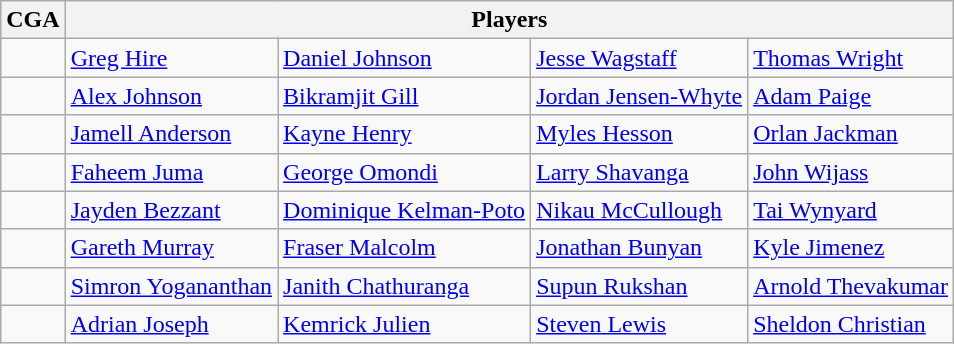<table class="wikitable sortable">
<tr>
<th>CGA</th>
<th colspan=4>Players</th>
</tr>
<tr>
<td></td>
<td><a href='#'>Greg Hire</a></td>
<td><a href='#'>Daniel Johnson</a></td>
<td><a href='#'>Jesse Wagstaff</a></td>
<td><a href='#'>Thomas Wright</a></td>
</tr>
<tr>
<td></td>
<td><a href='#'>Alex Johnson</a></td>
<td><a href='#'>Bikramjit Gill</a></td>
<td><a href='#'>Jordan Jensen-Whyte</a></td>
<td><a href='#'>Adam Paige</a></td>
</tr>
<tr>
<td></td>
<td><a href='#'>Jamell Anderson</a></td>
<td><a href='#'>Kayne Henry</a></td>
<td><a href='#'>Myles Hesson</a></td>
<td><a href='#'>Orlan Jackman</a></td>
</tr>
<tr>
<td></td>
<td><a href='#'>Faheem Juma</a></td>
<td><a href='#'>George Omondi</a></td>
<td><a href='#'>Larry Shavanga</a></td>
<td><a href='#'>John Wijass</a></td>
</tr>
<tr>
<td></td>
<td><a href='#'>Jayden Bezzant</a></td>
<td><a href='#'>Dominique Kelman-Poto</a></td>
<td><a href='#'>Nikau McCullough</a></td>
<td><a href='#'>Tai Wynyard</a></td>
</tr>
<tr>
<td></td>
<td><a href='#'>Gareth Murray</a></td>
<td><a href='#'>Fraser Malcolm</a></td>
<td><a href='#'>Jonathan Bunyan</a></td>
<td><a href='#'>Kyle Jimenez</a></td>
</tr>
<tr>
<td></td>
<td><a href='#'>Simron Yogananthan</a></td>
<td><a href='#'>Janith Chathuranga</a></td>
<td><a href='#'>Supun Rukshan</a></td>
<td><a href='#'>Arnold Thevakumar</a></td>
</tr>
<tr>
<td></td>
<td><a href='#'>Adrian Joseph</a></td>
<td><a href='#'>Kemrick Julien</a></td>
<td><a href='#'>Steven Lewis</a></td>
<td><a href='#'>Sheldon Christian</a></td>
</tr>
</table>
